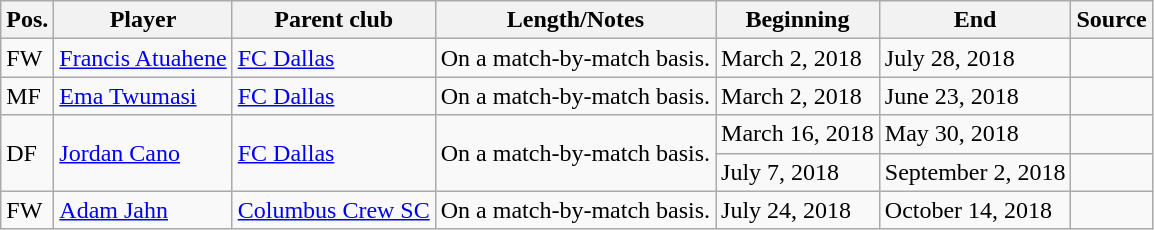<table class="wikitable sortable" style="text-align: left">
<tr>
<th><strong>Pos.</strong></th>
<th><strong>Player</strong></th>
<th><strong>Parent club</strong></th>
<th><strong>Length/Notes</strong></th>
<th><strong>Beginning</strong></th>
<th><strong>End</strong></th>
<th><strong>Source</strong></th>
</tr>
<tr>
<td>FW</td>
<td> <a href='#'>Francis Atuahene</a></td>
<td> <a href='#'>FC Dallas</a></td>
<td>On a match-by-match basis.</td>
<td>March 2, 2018</td>
<td>July 28, 2018</td>
<td align=center></td>
</tr>
<tr>
<td>MF</td>
<td> <a href='#'>Ema Twumasi</a></td>
<td> <a href='#'>FC Dallas</a></td>
<td>On a match-by-match basis.</td>
<td>March 2, 2018</td>
<td>June 23, 2018</td>
<td align=center></td>
</tr>
<tr>
<td rowspan=2>DF</td>
<td rowspan=2> <a href='#'>Jordan Cano</a></td>
<td rowspan=2> <a href='#'>FC Dallas</a></td>
<td rowspan=2>On a match-by-match basis.</td>
<td>March 16, 2018</td>
<td>May 30, 2018</td>
<td align=center></td>
</tr>
<tr>
<td>July 7, 2018</td>
<td>September 2, 2018</td>
<td align=center></td>
</tr>
<tr>
<td>FW</td>
<td> <a href='#'>Adam Jahn</a></td>
<td> <a href='#'>Columbus Crew SC</a></td>
<td>On a match-by-match basis.</td>
<td>July 24, 2018</td>
<td>October 14, 2018</td>
<td align=center></td>
</tr>
</table>
